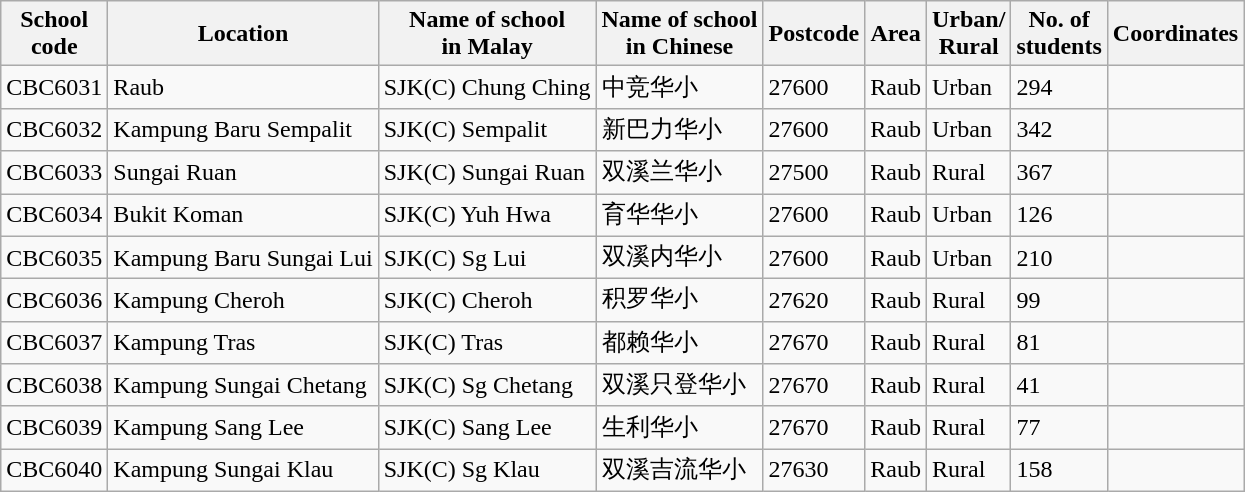<table class="wikitable sortable">
<tr>
<th>School<br>code</th>
<th>Location</th>
<th>Name of school<br>in Malay</th>
<th>Name of school<br>in Chinese</th>
<th>Postcode</th>
<th>Area</th>
<th>Urban/<br>Rural</th>
<th>No. of<br>students</th>
<th>Coordinates</th>
</tr>
<tr>
<td>CBC6031</td>
<td>Raub</td>
<td>SJK(C) Chung Ching</td>
<td>中竞华小</td>
<td>27600</td>
<td>Raub</td>
<td>Urban</td>
<td>294</td>
<td></td>
</tr>
<tr>
<td>CBC6032</td>
<td>Kampung Baru Sempalit</td>
<td>SJK(C) Sempalit</td>
<td>新巴力华小</td>
<td>27600</td>
<td>Raub</td>
<td>Urban</td>
<td>342</td>
<td></td>
</tr>
<tr>
<td>CBC6033</td>
<td>Sungai Ruan</td>
<td>SJK(C) Sungai Ruan</td>
<td>双溪兰华小</td>
<td>27500</td>
<td>Raub</td>
<td>Rural</td>
<td>367</td>
<td></td>
</tr>
<tr>
<td>CBC6034</td>
<td>Bukit Koman</td>
<td>SJK(C) Yuh Hwa</td>
<td>育华华小</td>
<td>27600</td>
<td>Raub</td>
<td>Urban</td>
<td>126</td>
<td></td>
</tr>
<tr>
<td>CBC6035</td>
<td>Kampung Baru Sungai Lui</td>
<td>SJK(C) Sg Lui</td>
<td>双溪内华小</td>
<td>27600</td>
<td>Raub</td>
<td>Urban</td>
<td>210</td>
<td></td>
</tr>
<tr>
<td>CBC6036</td>
<td>Kampung Cheroh</td>
<td>SJK(C) Cheroh</td>
<td>积罗华小</td>
<td>27620</td>
<td>Raub</td>
<td>Rural</td>
<td>99</td>
<td></td>
</tr>
<tr>
<td>CBC6037</td>
<td>Kampung Tras</td>
<td>SJK(C) Tras</td>
<td>都赖华小</td>
<td>27670</td>
<td>Raub</td>
<td>Rural</td>
<td>81</td>
<td></td>
</tr>
<tr>
<td>CBC6038</td>
<td>Kampung Sungai Chetang</td>
<td>SJK(C) Sg Chetang</td>
<td>双溪只登华小</td>
<td>27670</td>
<td>Raub</td>
<td>Rural</td>
<td>41</td>
<td></td>
</tr>
<tr>
<td>CBC6039</td>
<td>Kampung Sang Lee</td>
<td>SJK(C) Sang Lee</td>
<td>生利华小</td>
<td>27670</td>
<td>Raub</td>
<td>Rural</td>
<td>77</td>
<td></td>
</tr>
<tr>
<td>CBC6040</td>
<td>Kampung Sungai Klau</td>
<td>SJK(C) Sg Klau</td>
<td>双溪吉流华小</td>
<td>27630</td>
<td>Raub</td>
<td>Rural</td>
<td>158</td>
<td></td>
</tr>
</table>
